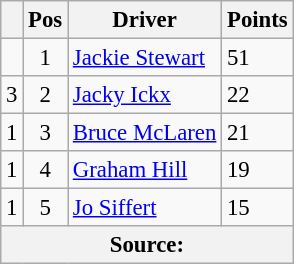<table class="wikitable" style="font-size: 95%;">
<tr>
<th></th>
<th>Pos</th>
<th>Driver</th>
<th>Points</th>
</tr>
<tr>
<td align="left"></td>
<td align="center">1</td>
<td> <a href='#'>Jackie Stewart</a></td>
<td align=left>51</td>
</tr>
<tr>
<td align="left"> 3</td>
<td align="center">2</td>
<td> <a href='#'>Jacky Ickx</a></td>
<td align=left>22</td>
</tr>
<tr>
<td align="left"> 1</td>
<td align="center">3</td>
<td> <a href='#'>Bruce McLaren</a></td>
<td align=left>21</td>
</tr>
<tr>
<td align="left"> 1</td>
<td align="center">4</td>
<td> <a href='#'>Graham Hill</a></td>
<td align=left>19</td>
</tr>
<tr>
<td align="left"> 1</td>
<td align="center">5</td>
<td> <a href='#'>Jo Siffert</a></td>
<td align=left>15</td>
</tr>
<tr>
<th colspan=4>Source: </th>
</tr>
</table>
